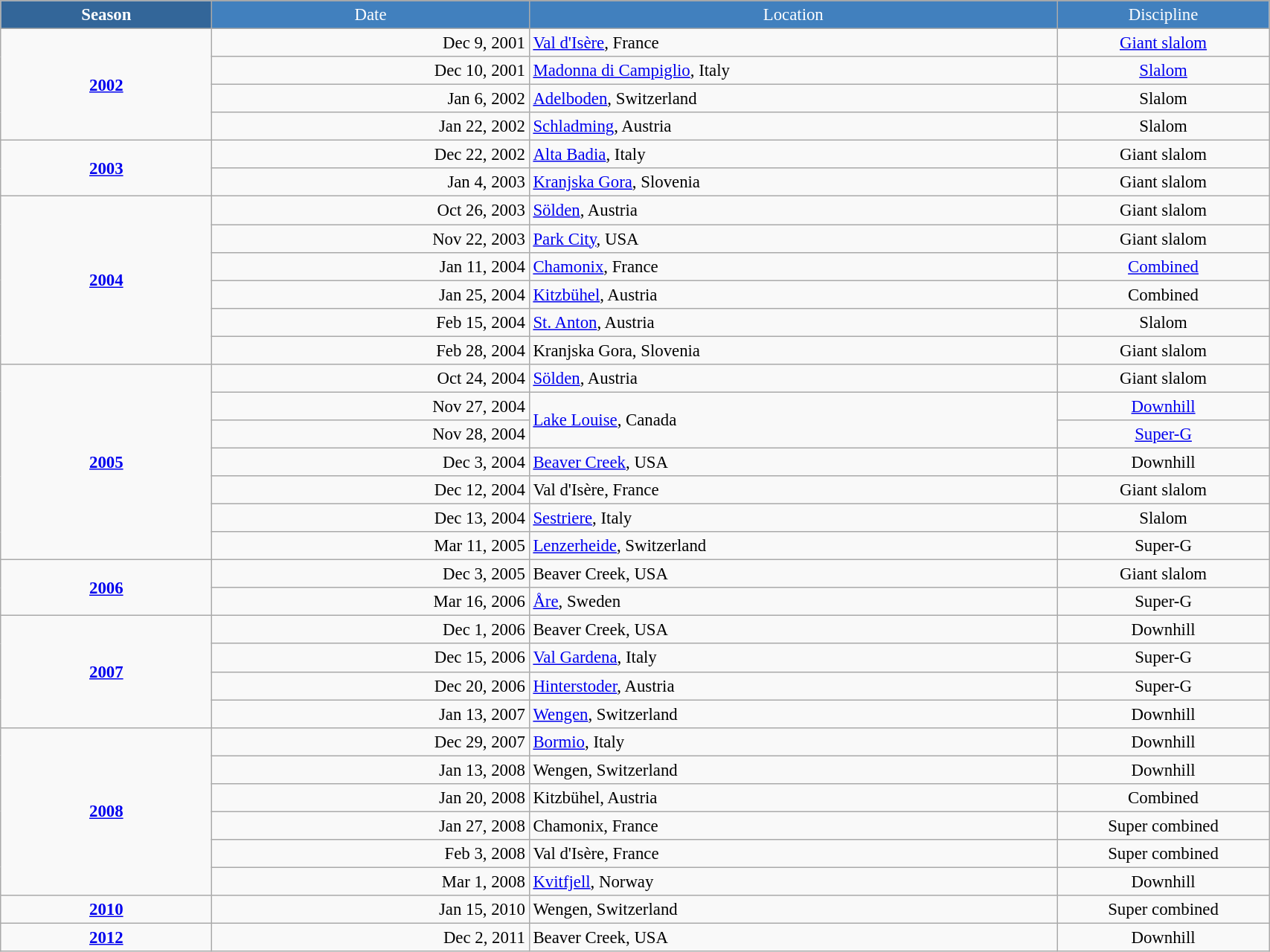<table class="wikitable"  style="font-size:95%; text-align:center; border:gray solid 1px;border-collapse:collapse;" width="90%">
<tr style="background:#369; color:white;">
<td rowspan="2" style="width:10%;"><strong>Season</strong></td>
</tr>
<tr style="background:#4180be; color:white;">
<td width="15%">Date</td>
<td width="25%">Location</td>
<td width="10%">Discipline</td>
</tr>
<tr>
<td rowspan=4><strong><a href='#'>2002</a></strong></td>
<td align=right>Dec 9, 2001</td>
<td align=left><a href='#'>Val d'Isère</a>, France</td>
<td><a href='#'>Giant slalom</a></td>
</tr>
<tr>
<td align=right>Dec 10, 2001</td>
<td align=left><a href='#'>Madonna di Campiglio</a>, Italy</td>
<td><a href='#'>Slalom</a></td>
</tr>
<tr>
<td align=right>Jan 6, 2002</td>
<td align=left><a href='#'>Adelboden</a>, Switzerland</td>
<td>Slalom</td>
</tr>
<tr>
<td align=right>Jan 22, 2002</td>
<td align=left><a href='#'>Schladming</a>, Austria</td>
<td>Slalom</td>
</tr>
<tr>
<td rowspan=2><strong><a href='#'>2003</a></strong></td>
<td align=right>Dec 22, 2002</td>
<td align=left><a href='#'>Alta Badia</a>, Italy</td>
<td>Giant slalom</td>
</tr>
<tr>
<td align=right>Jan 4, 2003</td>
<td align=left><a href='#'>Kranjska Gora</a>, Slovenia</td>
<td>Giant slalom</td>
</tr>
<tr>
<td rowspan=6><strong><a href='#'>2004</a></strong></td>
<td align=right>Oct 26, 2003</td>
<td align=left><a href='#'>Sölden</a>, Austria</td>
<td>Giant slalom</td>
</tr>
<tr>
<td align=right>Nov 22, 2003</td>
<td align=left><a href='#'>Park City</a>, USA</td>
<td align=center>Giant slalom</td>
</tr>
<tr>
<td align=right>Jan 11, 2004</td>
<td align=left><a href='#'>Chamonix</a>, France</td>
<td><a href='#'>Combined</a></td>
</tr>
<tr>
<td align=right>Jan 25, 2004</td>
<td align=left><a href='#'>Kitzbühel</a>, Austria</td>
<td>Combined</td>
</tr>
<tr>
<td align=right>Feb 15, 2004</td>
<td align=left><a href='#'>St. Anton</a>, Austria</td>
<td>Slalom</td>
</tr>
<tr>
<td align=right>Feb 28, 2004</td>
<td align=left>Kranjska Gora, Slovenia</td>
<td>Giant slalom</td>
</tr>
<tr>
<td rowspan=7><strong><a href='#'>2005</a></strong></td>
<td align=right>Oct 24, 2004</td>
<td align=left><a href='#'>Sölden</a>, Austria</td>
<td>Giant slalom</td>
</tr>
<tr>
<td align=right>Nov 27, 2004</td>
<td style="text-align:left;" rowspan="2"><a href='#'>Lake Louise</a>, Canada</td>
<td><a href='#'>Downhill</a></td>
</tr>
<tr>
<td align=right>Nov 28, 2004</td>
<td align=center><a href='#'>Super-G</a></td>
</tr>
<tr>
<td align=right>Dec 3, 2004</td>
<td align=left><a href='#'>Beaver Creek</a>, USA</td>
<td>Downhill</td>
</tr>
<tr>
<td align=right>Dec 12, 2004</td>
<td align=left>Val d'Isère, France</td>
<td align=center>Giant slalom</td>
</tr>
<tr>
<td align=right>Dec 13, 2004</td>
<td align=left><a href='#'>Sestriere</a>, Italy</td>
<td align=center>Slalom</td>
</tr>
<tr>
<td align=right>Mar 11, 2005</td>
<td align=left><a href='#'>Lenzerheide</a>, Switzerland</td>
<td align=center>Super-G</td>
</tr>
<tr>
<td rowspan=2><strong><a href='#'>2006</a></strong></td>
<td align=right>Dec 3, 2005</td>
<td align=left>Beaver Creek, USA</td>
<td>Giant slalom</td>
</tr>
<tr>
<td align=right>Mar 16, 2006</td>
<td align=left><a href='#'>Åre</a>, Sweden</td>
<td>Super-G</td>
</tr>
<tr>
<td rowspan=4><strong><a href='#'>2007</a></strong></td>
<td align=right>Dec 1, 2006</td>
<td align=left>Beaver Creek, USA</td>
<td>Downhill</td>
</tr>
<tr>
<td align=right>Dec 15, 2006</td>
<td align=left><a href='#'>Val Gardena</a>, Italy</td>
<td>Super-G</td>
</tr>
<tr>
<td align=right>Dec 20, 2006</td>
<td align=left><a href='#'>Hinterstoder</a>, Austria</td>
<td>Super-G</td>
</tr>
<tr>
<td align=right>Jan 13, 2007</td>
<td align=left><a href='#'>Wengen</a>, Switzerland</td>
<td>Downhill</td>
</tr>
<tr>
<td rowspan=6><strong><a href='#'>2008</a></strong></td>
<td align=right>Dec 29, 2007</td>
<td align=left><a href='#'>Bormio</a>, Italy</td>
<td>Downhill</td>
</tr>
<tr>
<td align=right>Jan 13, 2008</td>
<td align=left>Wengen, Switzerland</td>
<td>Downhill</td>
</tr>
<tr>
<td align=right>Jan 20, 2008</td>
<td align=left>Kitzbühel, Austria</td>
<td>Combined</td>
</tr>
<tr>
<td align=right>Jan 27, 2008</td>
<td align=left>Chamonix, France</td>
<td>Super combined</td>
</tr>
<tr>
<td align=right>Feb 3, 2008</td>
<td align=left>Val d'Isère, France</td>
<td align=center>Super combined</td>
</tr>
<tr>
<td align=right>Mar 1, 2008</td>
<td align=left><a href='#'>Kvitfjell</a>, Norway</td>
<td align=center>Downhill</td>
</tr>
<tr>
<td><strong><a href='#'>2010</a></strong></td>
<td align=right>Jan 15, 2010</td>
<td align=left>Wengen, Switzerland</td>
<td>Super combined</td>
</tr>
<tr>
<td><strong><a href='#'>2012</a></strong></td>
<td align=right>Dec 2, 2011</td>
<td align=left>Beaver Creek, USA</td>
<td>Downhill</td>
</tr>
</table>
